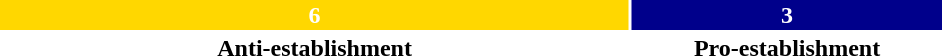<table style="width:50%; text-align:center;">
<tr style="color:white;">
<td style="background:gold; width:67%;"><strong>6</strong></td>
<td style="background:darkblue; width:33%;"><strong>3</strong></td>
</tr>
<tr>
<td><span><strong>Anti-establishment</strong></span></td>
<td><span><strong>Pro-establishment</strong></span></td>
</tr>
</table>
